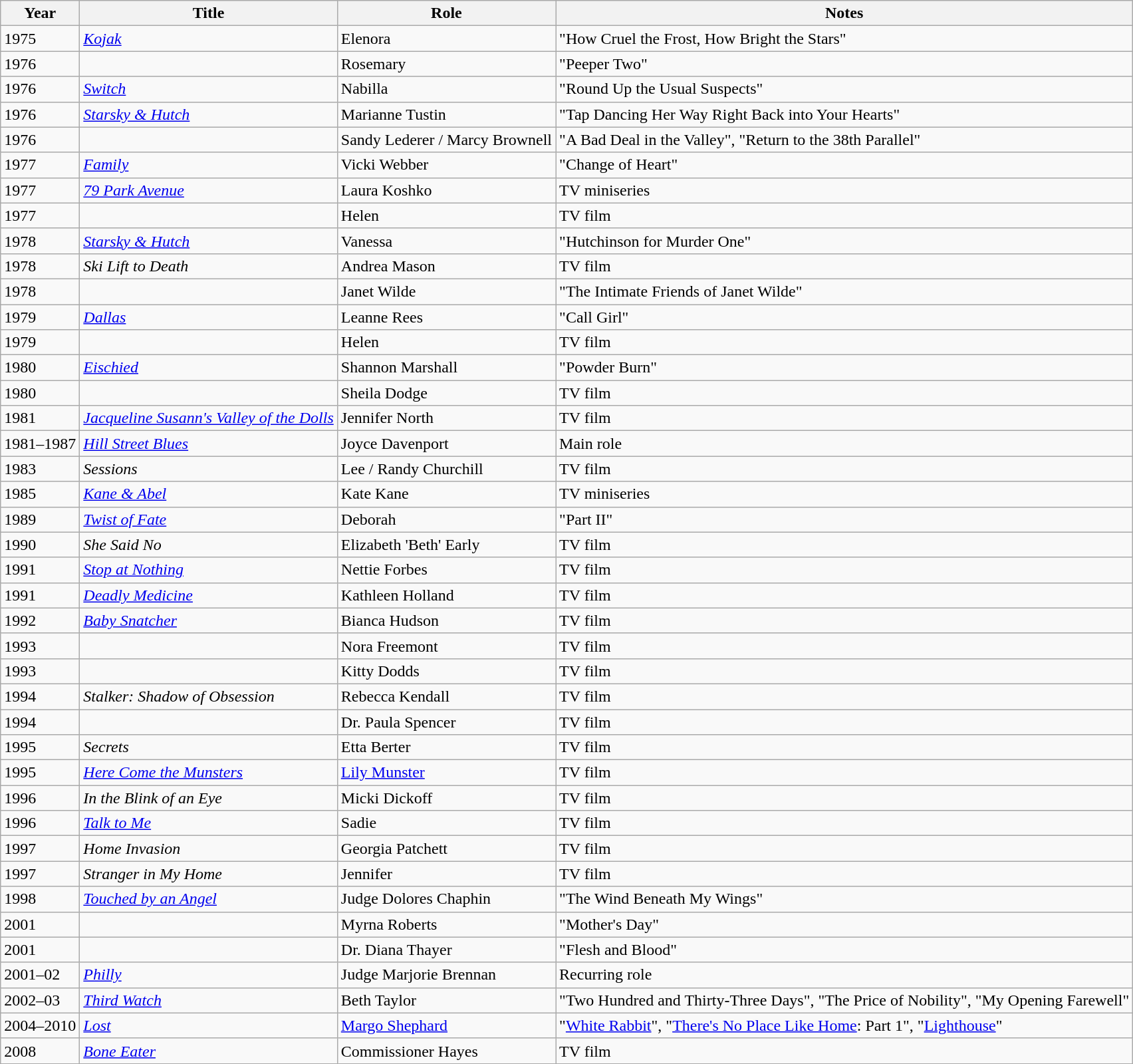<table class="wikitable sortable">
<tr>
<th>Year</th>
<th>Title</th>
<th>Role</th>
<th class="unsortable">Notes</th>
</tr>
<tr>
<td>1975</td>
<td><em><a href='#'>Kojak</a></em></td>
<td>Elenora</td>
<td>"How Cruel the Frost, How Bright the Stars"</td>
</tr>
<tr>
<td>1976</td>
<td><em></em></td>
<td>Rosemary</td>
<td>"Peeper Two"</td>
</tr>
<tr>
<td>1976</td>
<td><em><a href='#'>Switch</a></em></td>
<td>Nabilla</td>
<td>"Round Up the Usual Suspects"</td>
</tr>
<tr>
<td>1976</td>
<td><em><a href='#'>Starsky & Hutch</a></em></td>
<td>Marianne Tustin</td>
<td>"Tap Dancing Her Way Right Back into Your Hearts"</td>
</tr>
<tr>
<td>1976</td>
<td><em></em></td>
<td>Sandy Lederer / Marcy Brownell</td>
<td>"A Bad Deal in the Valley", "Return to the 38th Parallel"</td>
</tr>
<tr>
<td>1977</td>
<td><em><a href='#'>Family</a></em></td>
<td>Vicki Webber</td>
<td>"Change of Heart"</td>
</tr>
<tr>
<td>1977</td>
<td><em><a href='#'>79 Park Avenue</a></em></td>
<td>Laura Koshko</td>
<td>TV miniseries</td>
</tr>
<tr>
<td>1977</td>
<td><em></em></td>
<td>Helen</td>
<td>TV film</td>
</tr>
<tr>
<td>1978</td>
<td><em><a href='#'>Starsky & Hutch</a></em></td>
<td>Vanessa</td>
<td>"Hutchinson for Murder One"</td>
</tr>
<tr>
<td>1978</td>
<td><em>Ski Lift to Death</em></td>
<td>Andrea Mason</td>
<td>TV film</td>
</tr>
<tr>
<td>1978</td>
<td><em></em></td>
<td>Janet Wilde</td>
<td>"The Intimate Friends of Janet Wilde"</td>
</tr>
<tr>
<td>1979</td>
<td><em><a href='#'>Dallas</a></em></td>
<td>Leanne Rees</td>
<td>"Call Girl"</td>
</tr>
<tr>
<td>1979</td>
<td><em></em></td>
<td>Helen</td>
<td>TV film</td>
</tr>
<tr>
<td>1980</td>
<td><em><a href='#'>Eischied</a></em></td>
<td>Shannon Marshall</td>
<td>"Powder Burn"</td>
</tr>
<tr>
<td>1980</td>
<td><em></em></td>
<td>Sheila Dodge</td>
<td>TV film</td>
</tr>
<tr>
<td>1981</td>
<td><em><a href='#'>Jacqueline Susann's Valley of the Dolls</a></em></td>
<td>Jennifer North</td>
<td>TV film</td>
</tr>
<tr>
<td>1981–1987</td>
<td><em><a href='#'>Hill Street Blues</a></em></td>
<td>Joyce Davenport</td>
<td>Main role</td>
</tr>
<tr>
<td>1983</td>
<td><em>Sessions</em></td>
<td>Lee / Randy Churchill</td>
<td>TV film</td>
</tr>
<tr>
<td>1985</td>
<td><em><a href='#'>Kane & Abel</a></em></td>
<td>Kate Kane</td>
<td>TV miniseries</td>
</tr>
<tr>
<td>1989</td>
<td><em><a href='#'>Twist of Fate</a></em></td>
<td>Deborah</td>
<td>"Part II"</td>
</tr>
<tr>
<td>1990</td>
<td><em>She Said No</em></td>
<td>Elizabeth 'Beth' Early</td>
<td>TV film</td>
</tr>
<tr>
<td>1991</td>
<td><em><a href='#'>Stop at Nothing</a></em></td>
<td>Nettie Forbes</td>
<td>TV film</td>
</tr>
<tr>
<td>1991</td>
<td><em><a href='#'>Deadly Medicine</a></em></td>
<td>Kathleen Holland</td>
<td>TV film</td>
</tr>
<tr>
<td>1992</td>
<td><em><a href='#'>Baby Snatcher</a></em></td>
<td>Bianca Hudson</td>
<td>TV film</td>
</tr>
<tr>
<td>1993</td>
<td><em></em></td>
<td>Nora Freemont</td>
<td>TV film</td>
</tr>
<tr>
<td>1993</td>
<td><em></em></td>
<td>Kitty Dodds</td>
<td>TV film</td>
</tr>
<tr>
<td>1994</td>
<td><em>Stalker: Shadow of Obsession</em></td>
<td>Rebecca Kendall</td>
<td>TV film</td>
</tr>
<tr>
<td>1994</td>
<td><em></em></td>
<td>Dr. Paula Spencer</td>
<td>TV film</td>
</tr>
<tr>
<td>1995</td>
<td><em>Secrets</em></td>
<td>Etta Berter</td>
<td>TV film</td>
</tr>
<tr>
<td>1995</td>
<td><em><a href='#'>Here Come the Munsters</a></em></td>
<td><a href='#'>Lily Munster</a></td>
<td>TV film</td>
</tr>
<tr>
<td>1996</td>
<td><em>In the Blink of an Eye</em></td>
<td>Micki Dickoff</td>
<td>TV film</td>
</tr>
<tr>
<td>1996</td>
<td><em><a href='#'>Talk to Me</a></em></td>
<td>Sadie</td>
<td>TV film</td>
</tr>
<tr>
<td>1997</td>
<td><em>Home Invasion</em></td>
<td>Georgia Patchett</td>
<td>TV film</td>
</tr>
<tr>
<td>1997</td>
<td><em>Stranger in My Home</em></td>
<td>Jennifer</td>
<td>TV film</td>
</tr>
<tr>
<td>1998</td>
<td><em><a href='#'>Touched by an Angel</a></em></td>
<td>Judge Dolores Chaphin</td>
<td>"The Wind Beneath My Wings"</td>
</tr>
<tr>
<td>2001</td>
<td><em></em></td>
<td>Myrna Roberts</td>
<td>"Mother's Day"</td>
</tr>
<tr>
<td>2001</td>
<td><em></em></td>
<td>Dr. Diana Thayer</td>
<td>"Flesh and Blood"</td>
</tr>
<tr>
<td>2001–02</td>
<td><em><a href='#'>Philly</a></em></td>
<td>Judge Marjorie Brennan</td>
<td>Recurring role</td>
</tr>
<tr>
<td>2002–03</td>
<td><em><a href='#'>Third Watch</a></em></td>
<td>Beth Taylor</td>
<td>"Two Hundred and Thirty-Three Days", "The Price of Nobility", "My Opening Farewell"</td>
</tr>
<tr>
<td>2004–2010</td>
<td><em><a href='#'>Lost</a></em></td>
<td><a href='#'>Margo Shephard</a></td>
<td>"<a href='#'>White Rabbit</a>", "<a href='#'>There's No Place Like Home</a>: Part 1", "<a href='#'>Lighthouse</a>"</td>
</tr>
<tr>
<td>2008</td>
<td><em><a href='#'>Bone Eater</a></em></td>
<td>Commissioner Hayes</td>
<td>TV film</td>
</tr>
</table>
